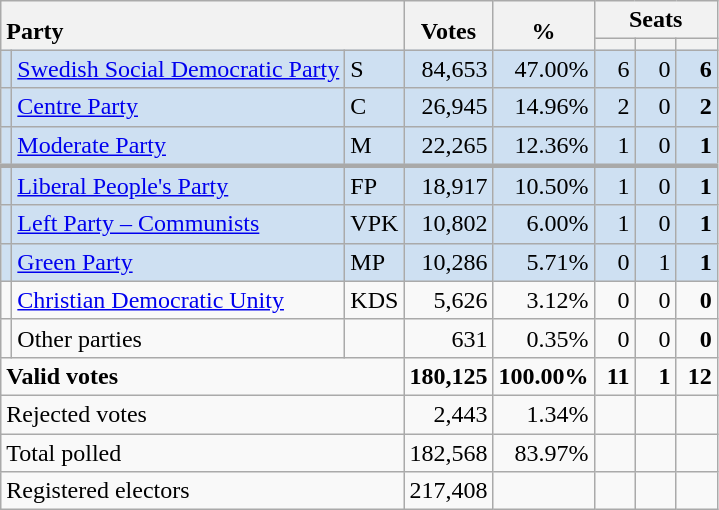<table class="wikitable" border="1" style="text-align:right;">
<tr>
<th style="text-align:left;" valign=bottom rowspan=2 colspan=3>Party</th>
<th align=center valign=bottom rowspan=2 width="50">Votes</th>
<th align=center valign=bottom rowspan=2 width="50">%</th>
<th colspan=3>Seats</th>
</tr>
<tr>
<th align=center valign=bottom width="20"><small></small></th>
<th align=center valign=bottom width="20"><small><a href='#'></a></small></th>
<th align=center valign=bottom width="20"><small></small></th>
</tr>
<tr style="background:#CEE0F2;">
<td></td>
<td align=left style="white-space: nowrap;"><a href='#'>Swedish Social Democratic Party</a></td>
<td align=left>S</td>
<td>84,653</td>
<td>47.00%</td>
<td>6</td>
<td>0</td>
<td><strong>6</strong></td>
</tr>
<tr style="background:#CEE0F2;">
<td></td>
<td align=left><a href='#'>Centre Party</a></td>
<td align=left>C</td>
<td>26,945</td>
<td>14.96%</td>
<td>2</td>
<td>0</td>
<td><strong>2</strong></td>
</tr>
<tr style="background:#CEE0F2;">
<td></td>
<td align=left><a href='#'>Moderate Party</a></td>
<td align=left>M</td>
<td>22,265</td>
<td>12.36%</td>
<td>1</td>
<td>0</td>
<td><strong>1</strong></td>
</tr>
<tr style="background:#CEE0F2; border-top:3px solid darkgray;">
<td></td>
<td align=left><a href='#'>Liberal People's Party</a></td>
<td align=left>FP</td>
<td>18,917</td>
<td>10.50%</td>
<td>1</td>
<td>0</td>
<td><strong>1</strong></td>
</tr>
<tr style="background:#CEE0F2;">
<td></td>
<td align=left><a href='#'>Left Party – Communists</a></td>
<td align=left>VPK</td>
<td>10,802</td>
<td>6.00%</td>
<td>1</td>
<td>0</td>
<td><strong>1</strong></td>
</tr>
<tr style="background:#CEE0F2;">
<td></td>
<td align=left><a href='#'>Green Party</a></td>
<td align=left>MP</td>
<td>10,286</td>
<td>5.71%</td>
<td>0</td>
<td>1</td>
<td><strong>1</strong></td>
</tr>
<tr>
<td></td>
<td align=left><a href='#'>Christian Democratic Unity</a></td>
<td align=left>KDS</td>
<td>5,626</td>
<td>3.12%</td>
<td>0</td>
<td>0</td>
<td><strong>0</strong></td>
</tr>
<tr>
<td></td>
<td align=left>Other parties</td>
<td></td>
<td>631</td>
<td>0.35%</td>
<td>0</td>
<td>0</td>
<td><strong>0</strong></td>
</tr>
<tr style="font-weight:bold">
<td align=left colspan=3>Valid votes</td>
<td>180,125</td>
<td>100.00%</td>
<td>11</td>
<td>1</td>
<td>12</td>
</tr>
<tr>
<td align=left colspan=3>Rejected votes</td>
<td>2,443</td>
<td>1.34%</td>
<td></td>
<td></td>
<td></td>
</tr>
<tr>
<td align=left colspan=3>Total polled</td>
<td>182,568</td>
<td>83.97%</td>
<td></td>
<td></td>
<td></td>
</tr>
<tr>
<td align=left colspan=3>Registered electors</td>
<td>217,408</td>
<td></td>
<td></td>
<td></td>
<td></td>
</tr>
</table>
